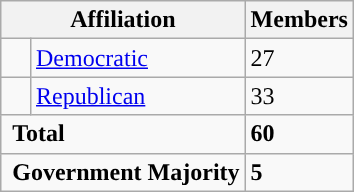<table class="wikitable">
<tr>
<th colspan="2">Affiliation</th>
<th>Members</th>
</tr>
<tr>
<td style="background-color:"> </td>
<td><a href='#'>Democratic</a></td>
<td>27</td>
</tr>
<tr>
<td style="background-color:"> </td>
<td><a href='#'>Republican</a></td>
<td>33</td>
</tr>
<tr>
<td colspan="2" rowspan="1"> <strong>Total</strong></td>
<td><strong>60</strong></td>
</tr>
<tr>
<td colspan="2" rowspan="1"> <strong>Government Majority</strong></td>
<td><strong>5</strong></td>
</tr>
</table>
